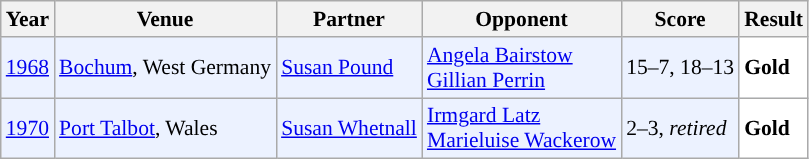<table class="sortable wikitable" style="font-size: 90%;">
<tr>
<th>Year</th>
<th>Venue</th>
<th>Partner</th>
<th>Opponent</th>
<th>Score</th>
<th>Result</th>
</tr>
<tr style="background:#ECF2FF">
<td align="center"><a href='#'>1968</a></td>
<td align="left"><a href='#'>Bochum</a>, West Germany</td>
<td align="left"> <a href='#'>Susan Pound</a></td>
<td align="left"> <a href='#'>Angela Bairstow</a><br> <a href='#'>Gillian Perrin</a></td>
<td align="left">15–7, 18–13</td>
<td style="text-align:left; background:white"> <strong>Gold</strong></td>
</tr>
<tr style="background:#ECF2FF">
<td align="center"><a href='#'>1970</a></td>
<td align="left"><a href='#'>Port Talbot</a>, Wales</td>
<td align="left"> <a href='#'>Susan Whetnall</a></td>
<td align="left"> <a href='#'>Irmgard Latz</a><br> <a href='#'>Marieluise Wackerow</a></td>
<td align="left">2–3, <em>retired</em></td>
<td style="text-align:left; background:white"> <strong>Gold</strong></td>
</tr>
</table>
